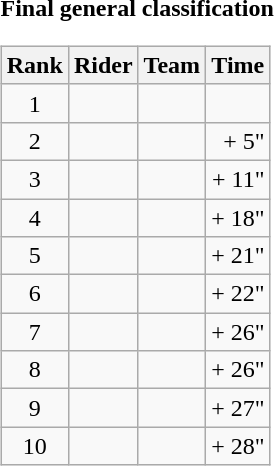<table>
<tr>
<td><strong>Final general classification</strong><br><table class="wikitable">
<tr>
<th scope="col">Rank</th>
<th scope="col">Rider</th>
<th scope="col">Team</th>
<th scope="col">Time</th>
</tr>
<tr>
<td style="text-align:center;">1</td>
<td></td>
<td></td>
<td style="text-align:right;"></td>
</tr>
<tr>
<td style="text-align:center;">2</td>
<td></td>
<td></td>
<td style="text-align:right;">+ 5"</td>
</tr>
<tr>
<td style="text-align:center;">3</td>
<td></td>
<td></td>
<td style="text-align:right;">+ 11"</td>
</tr>
<tr>
<td style="text-align:center;">4</td>
<td></td>
<td></td>
<td style="text-align:right;">+ 18"</td>
</tr>
<tr>
<td style="text-align:center;">5</td>
<td></td>
<td></td>
<td style="text-align:right;">+ 21"</td>
</tr>
<tr>
<td style="text-align:center;">6</td>
<td></td>
<td></td>
<td style="text-align:right;">+ 22"</td>
</tr>
<tr>
<td style="text-align:center;">7</td>
<td></td>
<td></td>
<td style="text-align:right;">+ 26"</td>
</tr>
<tr>
<td style="text-align:center;">8</td>
<td></td>
<td></td>
<td style="text-align:right;">+ 26"</td>
</tr>
<tr>
<td style="text-align:center;">9</td>
<td></td>
<td></td>
<td style="text-align:right;">+ 27"</td>
</tr>
<tr>
<td style="text-align:center;">10</td>
<td></td>
<td></td>
<td style="text-align:right;">+ 28"</td>
</tr>
</table>
</td>
</tr>
</table>
